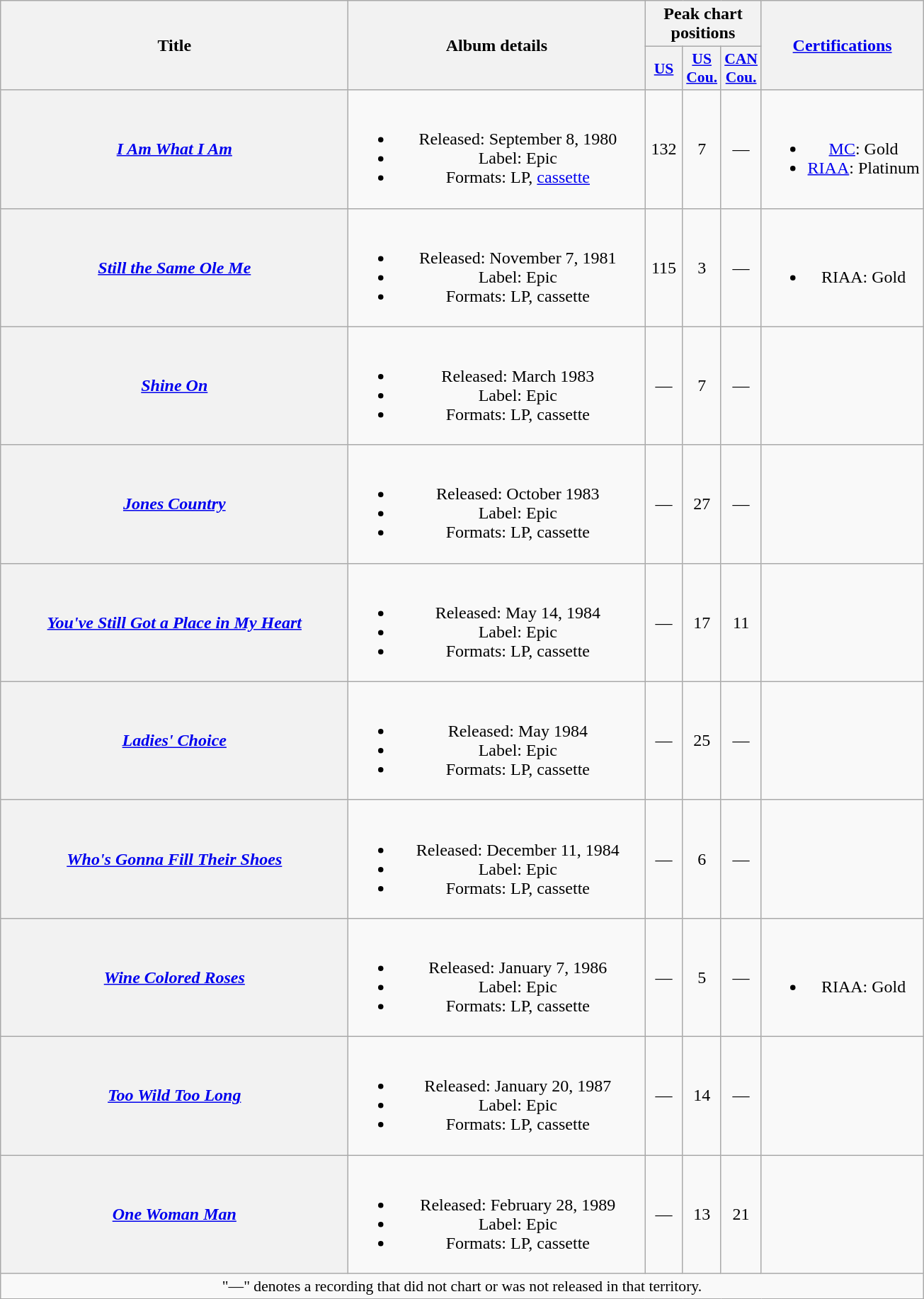<table class="wikitable plainrowheaders" style="text-align:center;">
<tr>
<th scope="col" rowspan="2" style="width:20em;">Title</th>
<th scope="col" rowspan="2" style="width:17em;">Album details</th>
<th scope="col" colspan="3">Peak chart<br>positions</th>
<th scope="col" rowspan="2"><a href='#'>Certifications</a></th>
</tr>
<tr>
<th scope="col" style="width:2em;font-size:90%;"><a href='#'>US</a><br></th>
<th scope="col" style="width:2em;font-size:90%;"><a href='#'>US<br>Cou.</a><br></th>
<th scope="col" style="width:2em;font-size:90%;"><a href='#'>CAN<br>Cou.</a><br></th>
</tr>
<tr>
<th scope="row"><em><a href='#'>I Am What I Am</a></em></th>
<td><br><ul><li>Released: September 8, 1980</li><li>Label: Epic</li><li>Formats: LP, <a href='#'>cassette</a></li></ul></td>
<td>132</td>
<td>7</td>
<td>—</td>
<td><br><ul><li><a href='#'>MC</a>: Gold</li><li><a href='#'>RIAA</a>: Platinum</li></ul></td>
</tr>
<tr>
<th scope="row"><em><a href='#'>Still the Same Ole Me</a></em></th>
<td><br><ul><li>Released: November 7, 1981</li><li>Label: Epic</li><li>Formats: LP, cassette</li></ul></td>
<td>115</td>
<td>3</td>
<td>—</td>
<td><br><ul><li>RIAA: Gold</li></ul></td>
</tr>
<tr>
<th scope="row"><em><a href='#'>Shine On</a></em></th>
<td><br><ul><li>Released: March 1983</li><li>Label: Epic</li><li>Formats: LP, cassette</li></ul></td>
<td>—</td>
<td>7</td>
<td>—</td>
<td></td>
</tr>
<tr>
<th scope="row"><em><a href='#'>Jones Country</a></em></th>
<td><br><ul><li>Released: October 1983</li><li>Label: Epic</li><li>Formats: LP, cassette</li></ul></td>
<td>—</td>
<td>27</td>
<td>—</td>
<td></td>
</tr>
<tr>
<th scope="row"><em><a href='#'>You've Still Got a Place in My Heart</a></em></th>
<td><br><ul><li>Released: May 14, 1984</li><li>Label: Epic</li><li>Formats: LP, cassette</li></ul></td>
<td>—</td>
<td>17</td>
<td>11</td>
<td></td>
</tr>
<tr>
<th scope="row"><em><a href='#'>Ladies' Choice</a></em></th>
<td><br><ul><li>Released: May 1984</li><li>Label: Epic</li><li>Formats: LP, cassette</li></ul></td>
<td>—</td>
<td>25</td>
<td>—</td>
<td></td>
</tr>
<tr>
<th scope="row"><em><a href='#'>Who's Gonna Fill Their Shoes</a></em></th>
<td><br><ul><li>Released: December 11, 1984</li><li>Label: Epic</li><li>Formats: LP, cassette</li></ul></td>
<td>—</td>
<td>6</td>
<td>—</td>
<td></td>
</tr>
<tr>
<th scope="row"><em><a href='#'>Wine Colored Roses</a></em></th>
<td><br><ul><li>Released: January 7, 1986</li><li>Label: Epic</li><li>Formats: LP, cassette</li></ul></td>
<td>—</td>
<td>5</td>
<td>—</td>
<td><br><ul><li>RIAA: Gold</li></ul></td>
</tr>
<tr>
<th scope="row"><em><a href='#'>Too Wild Too Long</a></em></th>
<td><br><ul><li>Released: January 20, 1987</li><li>Label: Epic</li><li>Formats: LP, cassette</li></ul></td>
<td>—</td>
<td>14</td>
<td>—</td>
<td></td>
</tr>
<tr>
<th scope="row"><em><a href='#'>One Woman Man</a></em></th>
<td><br><ul><li>Released: February 28, 1989</li><li>Label: Epic</li><li>Formats: LP, cassette</li></ul></td>
<td>—</td>
<td>13</td>
<td>21</td>
<td></td>
</tr>
<tr>
<td colspan="6" style="font-size:90%">"—" denotes a recording that did not chart or was not released in that territory.</td>
</tr>
</table>
